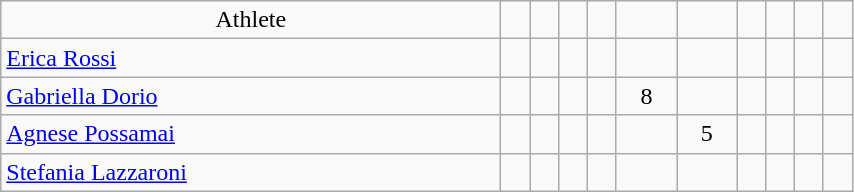<table class="wikitable" style="text-align: center; font-size:100%" width=45%">
<tr>
<td>Athlete</td>
<td></td>
<td></td>
<td></td>
<td></td>
<td></td>
<td></td>
<td></td>
<td></td>
<td></td>
<td></td>
</tr>
<tr>
<td align=left><a href='#'>Erica Rossi</a></td>
<td></td>
<td></td>
<td></td>
<td></td>
<td></td>
<td></td>
<td></td>
<td></td>
<td></td>
<td></td>
</tr>
<tr>
<td align=left><a href='#'>Gabriella Dorio</a></td>
<td></td>
<td></td>
<td></td>
<td></td>
<td>8</td>
<td></td>
<td></td>
<td></td>
<td></td>
<td></td>
</tr>
<tr>
<td align=left><a href='#'>Agnese Possamai</a></td>
<td></td>
<td></td>
<td></td>
<td></td>
<td></td>
<td>5</td>
<td></td>
<td></td>
<td></td>
<td></td>
</tr>
<tr>
<td align=left><a href='#'>Stefania Lazzaroni</a></td>
<td></td>
<td></td>
<td></td>
<td></td>
<td></td>
<td></td>
<td></td>
<td></td>
<td></td>
<td></td>
</tr>
</table>
